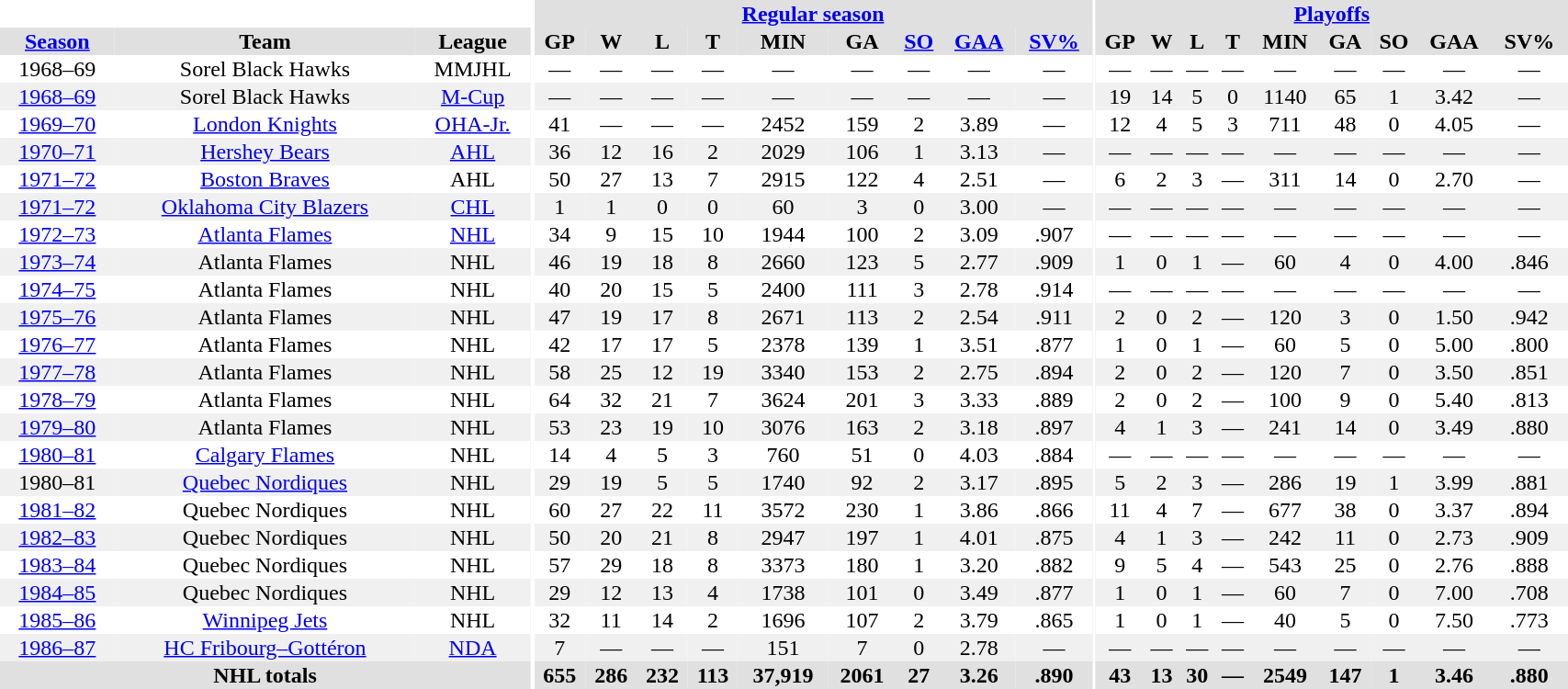<table border="0" cellpadding="1" cellspacing="0" style="text-align:center; width:90%">
<tr ALIGN="center" bgcolor="#e0e0e0">
<th align="center" colspan="3" bgcolor="#ffffff"></th>
<th align="center" rowspan="99" bgcolor="#ffffff"></th>
<th align="center" colspan="9" bgcolor="#e0e0e0"><a href='#'>Regular season</a></th>
<th align="center" rowspan="99" bgcolor="#ffffff"></th>
<th align="center" colspan="9" bgcolor="#e0e0e0"><a href='#'>Playoffs</a></th>
</tr>
<tr ALIGN="center" bgcolor="#e0e0e0">
<th><a href='#'>Season</a></th>
<th>Team</th>
<th>League</th>
<th>GP</th>
<th>W</th>
<th>L</th>
<th>T</th>
<th>MIN</th>
<th>GA</th>
<th><a href='#'>SO</a></th>
<th><a href='#'>GAA</a></th>
<th><a href='#'>SV%</a></th>
<th>GP</th>
<th>W</th>
<th>L</th>
<th>T</th>
<th>MIN</th>
<th>GA</th>
<th>SO</th>
<th>GAA</th>
<th>SV%</th>
</tr>
<tr>
<td>1968–69</td>
<td>Sorel Black Hawks</td>
<td>MMJHL</td>
<td>—</td>
<td>—</td>
<td>—</td>
<td>—</td>
<td>—</td>
<td>—</td>
<td>—</td>
<td>—</td>
<td>—</td>
<td>—</td>
<td>—</td>
<td>—</td>
<td>—</td>
<td>—</td>
<td>—</td>
<td>—</td>
<td>—</td>
<td>—</td>
</tr>
<tr bgcolor="#f0f0f0">
<td><a href='#'>1968–69</a></td>
<td>Sorel Black Hawks</td>
<td><a href='#'>M-Cup</a></td>
<td>—</td>
<td>—</td>
<td>—</td>
<td>—</td>
<td>—</td>
<td>—</td>
<td>—</td>
<td>—</td>
<td>—</td>
<td>19</td>
<td>14</td>
<td>5</td>
<td>0</td>
<td>1140</td>
<td>65</td>
<td>1</td>
<td>3.42</td>
<td>—</td>
</tr>
<tr>
<td><a href='#'>1969–70</a></td>
<td><a href='#'>London Knights</a></td>
<td><a href='#'>OHA-Jr.</a></td>
<td>41</td>
<td>—</td>
<td>—</td>
<td>—</td>
<td>2452</td>
<td>159</td>
<td>2</td>
<td>3.89</td>
<td>—</td>
<td>12</td>
<td>4</td>
<td>5</td>
<td>3</td>
<td>711</td>
<td>48</td>
<td>0</td>
<td>4.05</td>
<td>—</td>
</tr>
<tr bgcolor="#f0f0f0">
<td><a href='#'>1970–71</a></td>
<td><a href='#'>Hershey Bears</a></td>
<td><a href='#'>AHL</a></td>
<td>36</td>
<td>12</td>
<td>16</td>
<td>2</td>
<td>2029</td>
<td>106</td>
<td>1</td>
<td>3.13</td>
<td>—</td>
<td>—</td>
<td>—</td>
<td>—</td>
<td>—</td>
<td>—</td>
<td>—</td>
<td>—</td>
<td>—</td>
<td>—</td>
</tr>
<tr>
<td><a href='#'>1971–72</a></td>
<td><a href='#'>Boston Braves</a></td>
<td>AHL</td>
<td>50</td>
<td>27</td>
<td>13</td>
<td>7</td>
<td>2915</td>
<td>122</td>
<td>4</td>
<td>2.51</td>
<td>—</td>
<td>6</td>
<td>2</td>
<td>3</td>
<td>—</td>
<td>311</td>
<td>14</td>
<td>0</td>
<td>2.70</td>
<td>—</td>
</tr>
<tr bgcolor="#f0f0f0">
<td><a href='#'>1971–72</a></td>
<td><a href='#'>Oklahoma City Blazers</a></td>
<td><a href='#'>CHL</a></td>
<td>1</td>
<td>1</td>
<td>0</td>
<td>0</td>
<td>60</td>
<td>3</td>
<td>0</td>
<td>3.00</td>
<td>—</td>
<td>—</td>
<td>—</td>
<td>—</td>
<td>—</td>
<td>—</td>
<td>—</td>
<td>—</td>
<td>—</td>
<td>—</td>
</tr>
<tr>
<td><a href='#'>1972–73</a></td>
<td><a href='#'>Atlanta Flames</a></td>
<td><a href='#'>NHL</a></td>
<td>34</td>
<td>9</td>
<td>15</td>
<td>10</td>
<td>1944</td>
<td>100</td>
<td>2</td>
<td>3.09</td>
<td>.907</td>
<td>—</td>
<td>—</td>
<td>—</td>
<td>—</td>
<td>—</td>
<td>—</td>
<td>—</td>
<td>—</td>
<td>—</td>
</tr>
<tr bgcolor="#f0f0f0">
<td><a href='#'>1973–74</a></td>
<td>Atlanta Flames</td>
<td>NHL</td>
<td>46</td>
<td>19</td>
<td>18</td>
<td>8</td>
<td>2660</td>
<td>123</td>
<td>5</td>
<td>2.77</td>
<td>.909</td>
<td>1</td>
<td>0</td>
<td>1</td>
<td>—</td>
<td>60</td>
<td>4</td>
<td>0</td>
<td>4.00</td>
<td>.846</td>
</tr>
<tr>
<td><a href='#'>1974–75</a></td>
<td>Atlanta Flames</td>
<td>NHL</td>
<td>40</td>
<td>20</td>
<td>15</td>
<td>5</td>
<td>2400</td>
<td>111</td>
<td>3</td>
<td>2.78</td>
<td>.914</td>
<td>—</td>
<td>—</td>
<td>—</td>
<td>—</td>
<td>—</td>
<td>—</td>
<td>—</td>
<td>—</td>
<td>—</td>
</tr>
<tr bgcolor="#f0f0f0">
<td><a href='#'>1975–76</a></td>
<td>Atlanta Flames</td>
<td>NHL</td>
<td>47</td>
<td>19</td>
<td>17</td>
<td>8</td>
<td>2671</td>
<td>113</td>
<td>2</td>
<td>2.54</td>
<td>.911</td>
<td>2</td>
<td>0</td>
<td>2</td>
<td>—</td>
<td>120</td>
<td>3</td>
<td>0</td>
<td>1.50</td>
<td>.942</td>
</tr>
<tr>
<td><a href='#'>1976–77</a></td>
<td>Atlanta Flames</td>
<td>NHL</td>
<td>42</td>
<td>17</td>
<td>17</td>
<td>5</td>
<td>2378</td>
<td>139</td>
<td>1</td>
<td>3.51</td>
<td>.877</td>
<td>1</td>
<td>0</td>
<td>1</td>
<td>—</td>
<td>60</td>
<td>5</td>
<td>0</td>
<td>5.00</td>
<td>.800</td>
</tr>
<tr bgcolor="#f0f0f0">
<td><a href='#'>1977–78</a></td>
<td>Atlanta Flames</td>
<td>NHL</td>
<td>58</td>
<td>25</td>
<td>12</td>
<td>19</td>
<td>3340</td>
<td>153</td>
<td>2</td>
<td>2.75</td>
<td>.894</td>
<td>2</td>
<td>0</td>
<td>2</td>
<td>—</td>
<td>120</td>
<td>7</td>
<td>0</td>
<td>3.50</td>
<td>.851</td>
</tr>
<tr>
<td><a href='#'>1978–79</a></td>
<td>Atlanta Flames</td>
<td>NHL</td>
<td>64</td>
<td>32</td>
<td>21</td>
<td>7</td>
<td>3624</td>
<td>201</td>
<td>3</td>
<td>3.33</td>
<td>.889</td>
<td>2</td>
<td>0</td>
<td>2</td>
<td>—</td>
<td>100</td>
<td>9</td>
<td>0</td>
<td>5.40</td>
<td>.813</td>
</tr>
<tr bgcolor="#f0f0f0">
<td><a href='#'>1979–80</a></td>
<td>Atlanta Flames</td>
<td>NHL</td>
<td>53</td>
<td>23</td>
<td>19</td>
<td>10</td>
<td>3076</td>
<td>163</td>
<td>2</td>
<td>3.18</td>
<td>.897</td>
<td>4</td>
<td>1</td>
<td>3</td>
<td>—</td>
<td>241</td>
<td>14</td>
<td>0</td>
<td>3.49</td>
<td>.880</td>
</tr>
<tr>
<td><a href='#'>1980–81</a></td>
<td><a href='#'>Calgary Flames</a></td>
<td>NHL</td>
<td>14</td>
<td>4</td>
<td>5</td>
<td>3</td>
<td>760</td>
<td>51</td>
<td>0</td>
<td>4.03</td>
<td>.884</td>
<td>—</td>
<td>—</td>
<td>—</td>
<td>—</td>
<td>—</td>
<td>—</td>
<td>—</td>
<td>—</td>
<td>—</td>
</tr>
<tr bgcolor="#f0f0f0">
<td>1980–81</td>
<td><a href='#'>Quebec Nordiques</a></td>
<td>NHL</td>
<td>29</td>
<td>19</td>
<td>5</td>
<td>5</td>
<td>1740</td>
<td>92</td>
<td>2</td>
<td>3.17</td>
<td>.895</td>
<td>5</td>
<td>2</td>
<td>3</td>
<td>—</td>
<td>286</td>
<td>19</td>
<td>1</td>
<td>3.99</td>
<td>.881</td>
</tr>
<tr>
<td><a href='#'>1981–82</a></td>
<td>Quebec Nordiques</td>
<td>NHL</td>
<td>60</td>
<td>27</td>
<td>22</td>
<td>11</td>
<td>3572</td>
<td>230</td>
<td>1</td>
<td>3.86</td>
<td>.866</td>
<td>11</td>
<td>4</td>
<td>7</td>
<td>—</td>
<td>677</td>
<td>38</td>
<td>0</td>
<td>3.37</td>
<td>.894</td>
</tr>
<tr bgcolor="#f0f0f0">
<td><a href='#'>1982–83</a></td>
<td>Quebec Nordiques</td>
<td>NHL</td>
<td>50</td>
<td>20</td>
<td>21</td>
<td>8</td>
<td>2947</td>
<td>197</td>
<td>1</td>
<td>4.01</td>
<td>.875</td>
<td>4</td>
<td>1</td>
<td>3</td>
<td>—</td>
<td>242</td>
<td>11</td>
<td>0</td>
<td>2.73</td>
<td>.909</td>
</tr>
<tr>
<td><a href='#'>1983–84</a></td>
<td>Quebec Nordiques</td>
<td>NHL</td>
<td>57</td>
<td>29</td>
<td>18</td>
<td>8</td>
<td>3373</td>
<td>180</td>
<td>1</td>
<td>3.20</td>
<td>.882</td>
<td>9</td>
<td>5</td>
<td>4</td>
<td>—</td>
<td>543</td>
<td>25</td>
<td>0</td>
<td>2.76</td>
<td>.888</td>
</tr>
<tr bgcolor="#f0f0f0">
<td><a href='#'>1984–85</a></td>
<td>Quebec Nordiques</td>
<td>NHL</td>
<td>29</td>
<td>12</td>
<td>13</td>
<td>4</td>
<td>1738</td>
<td>101</td>
<td>0</td>
<td>3.49</td>
<td>.877</td>
<td>1</td>
<td>0</td>
<td>1</td>
<td>—</td>
<td>60</td>
<td>7</td>
<td>0</td>
<td>7.00</td>
<td>.708</td>
</tr>
<tr>
<td><a href='#'>1985–86</a></td>
<td><a href='#'>Winnipeg Jets</a></td>
<td>NHL</td>
<td>32</td>
<td>11</td>
<td>14</td>
<td>2</td>
<td>1696</td>
<td>107</td>
<td>2</td>
<td>3.79</td>
<td>.865</td>
<td>1</td>
<td>0</td>
<td>1</td>
<td>—</td>
<td>40</td>
<td>5</td>
<td>0</td>
<td>7.50</td>
<td>.773</td>
</tr>
<tr bgcolor="#f0f0f0">
<td><a href='#'>1986–87</a></td>
<td><a href='#'>HC Fribourg–Gottéron</a></td>
<td><a href='#'>NDA</a></td>
<td>7</td>
<td>—</td>
<td>—</td>
<td>—</td>
<td>151</td>
<td>7</td>
<td>0</td>
<td>2.78</td>
<td>—</td>
<td>—</td>
<td>—</td>
<td>—</td>
<td>—</td>
<td>—</td>
<td>—</td>
<td>—</td>
<td>—</td>
<td>—</td>
</tr>
<tr bgcolor="#e0e0e0">
<th colspan="3">NHL totals</th>
<th>655</th>
<th>286</th>
<th>232</th>
<th>113</th>
<th>37,919</th>
<th>2061</th>
<th>27</th>
<th>3.26</th>
<th>.890</th>
<th>43</th>
<th>13</th>
<th>30</th>
<th>—</th>
<th>2549</th>
<th>147</th>
<th>1</th>
<th>3.46</th>
<th>.880</th>
</tr>
</table>
